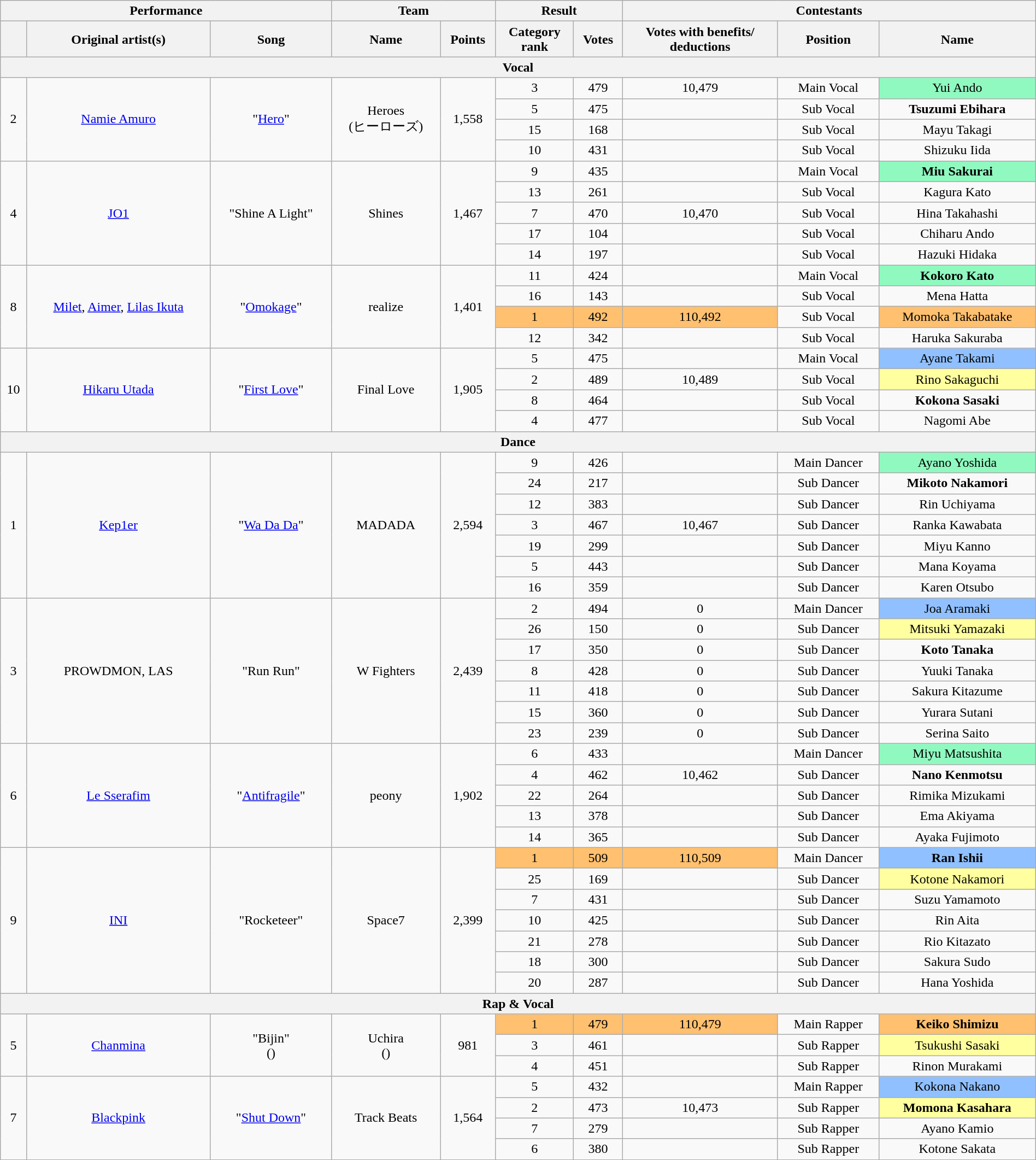<table class="wikitable sortable collapsible" style="width: 100%; text-align:center">
<tr>
<th scope="col" colspan="3">Performance</th>
<th scope="col" colspan="2">Team</th>
<th scope="col" colspan="2">Result</th>
<th scope="col" colspan="3">Contestants</th>
</tr>
<tr>
<th scope="col"></th>
<th scope="col">Original artist(s)</th>
<th scope="col">Song</th>
<th scope="col">Name</th>
<th scope="col">Points</th>
<th scope="col">Category<br>rank</th>
<th scope="col">Votes</th>
<th scope="col">Votes with benefits/<br>deductions</th>
<th scope="col">Position</th>
<th scope="col">Name</th>
</tr>
<tr>
<th colspan="10">Vocal</th>
</tr>
<tr>
<td rowspan="4">2</td>
<td rowspan="4"><a href='#'>Namie Amuro</a></td>
<td rowspan="4">"<a href='#'>Hero</a>"</td>
<td rowspan="4">Heroes<br>(ヒーローズ)</td>
<td rowspan="4">1,558</td>
<td>3</td>
<td>479</td>
<td>10,479</td>
<td>Main Vocal</td>
<td style="background:#90F9C0">Yui Ando</td>
</tr>
<tr>
<td>5</td>
<td>475</td>
<td></td>
<td>Sub Vocal</td>
<td><strong>Tsuzumi Ebihara</strong></td>
</tr>
<tr>
<td>15</td>
<td>168</td>
<td></td>
<td>Sub Vocal</td>
<td>Mayu Takagi</td>
</tr>
<tr>
<td>10</td>
<td>431</td>
<td></td>
<td>Sub Vocal</td>
<td>Shizuku Iida</td>
</tr>
<tr>
<td rowspan="5">4</td>
<td rowspan="5"><a href='#'>JO1</a></td>
<td rowspan="5">"Shine A Light"</td>
<td rowspan="5">Shines</td>
<td rowspan="5">1,467</td>
<td>9</td>
<td>435</td>
<td></td>
<td>Main Vocal</td>
<td style="background:#90F9C0"><strong>Miu Sakurai</strong></td>
</tr>
<tr>
<td>13</td>
<td>261</td>
<td></td>
<td>Sub Vocal</td>
<td>Kagura Kato</td>
</tr>
<tr>
<td>7</td>
<td>470</td>
<td>10,470</td>
<td>Sub Vocal</td>
<td>Hina Takahashi</td>
</tr>
<tr>
<td>17</td>
<td>104</td>
<td></td>
<td>Sub Vocal</td>
<td>Chiharu Ando</td>
</tr>
<tr>
<td>14</td>
<td>197</td>
<td></td>
<td>Sub Vocal</td>
<td>Hazuki Hidaka</td>
</tr>
<tr>
<td rowspan="4">8</td>
<td rowspan="4"><a href='#'>Milet</a>, <a href='#'>Aimer</a>, <a href='#'>Lilas Ikuta</a></td>
<td rowspan="4">"<a href='#'>Omokage</a>"<br></td>
<td rowspan="4">realize</td>
<td rowspan="4">1,401</td>
<td>11</td>
<td>424</td>
<td></td>
<td>Main Vocal</td>
<td style="background:#90F9C0"><strong>Kokoro Kato</strong></td>
</tr>
<tr>
<td>16</td>
<td>143</td>
<td></td>
<td>Sub Vocal</td>
<td>Mena Hatta</td>
</tr>
<tr>
<td style="background:#FFC06F">1</td>
<td style="background:#FFC06F">492</td>
<td style="background:#FFC06F">110,492</td>
<td>Sub Vocal</td>
<td style="background:#FFC06F">Momoka Takabatake</td>
</tr>
<tr>
<td>12</td>
<td>342</td>
<td></td>
<td>Sub Vocal</td>
<td>Haruka Sakuraba</td>
</tr>
<tr>
<td rowspan="4">10</td>
<td rowspan="4"><a href='#'>Hikaru Utada</a></td>
<td rowspan="4">"<a href='#'>First Love</a>"</td>
<td rowspan="4">Final Love</td>
<td rowspan="4">1,905</td>
<td>5</td>
<td>475</td>
<td></td>
<td>Main Vocal</td>
<td style="background:#90C0FF">Ayane Takami</td>
</tr>
<tr>
<td>2</td>
<td>489</td>
<td>10,489</td>
<td>Sub Vocal</td>
<td style="background:#FFFF9F">Rino Sakaguchi</td>
</tr>
<tr>
<td>8</td>
<td>464</td>
<td></td>
<td>Sub Vocal</td>
<td><strong>Kokona Sasaki</strong></td>
</tr>
<tr>
<td>4</td>
<td>477</td>
<td></td>
<td>Sub Vocal</td>
<td>Nagomi Abe</td>
</tr>
<tr>
<th colspan="10">Dance</th>
</tr>
<tr>
<td rowspan="7">1</td>
<td rowspan="7"><a href='#'>Kep1er</a></td>
<td rowspan="7">"<a href='#'>Wa Da Da</a>"</td>
<td rowspan="7">MADADA</td>
<td rowspan="7">2,594</td>
<td>9</td>
<td>426</td>
<td></td>
<td>Main Dancer</td>
<td style="background:#90F9C0">Ayano Yoshida</td>
</tr>
<tr>
<td>24</td>
<td>217</td>
<td></td>
<td>Sub Dancer</td>
<td><strong>Mikoto Nakamori</strong></td>
</tr>
<tr>
<td>12</td>
<td>383</td>
<td></td>
<td>Sub Dancer</td>
<td>Rin Uchiyama</td>
</tr>
<tr>
<td>3</td>
<td>467</td>
<td>10,467</td>
<td>Sub Dancer</td>
<td>Ranka Kawabata</td>
</tr>
<tr>
<td>19</td>
<td>299</td>
<td></td>
<td>Sub Dancer</td>
<td>Miyu Kanno</td>
</tr>
<tr>
<td>5</td>
<td>443</td>
<td></td>
<td>Sub Dancer</td>
<td>Mana Koyama</td>
</tr>
<tr>
<td>16</td>
<td>359</td>
<td></td>
<td>Sub Dancer</td>
<td>Karen Otsubo</td>
</tr>
<tr>
<td rowspan="7">3</td>
<td rowspan="7">PROWDMON, LAS</td>
<td rowspan="7">"Run Run"</td>
<td rowspan="7">W Fighters</td>
<td rowspan="7">2,439</td>
<td>2</td>
<td>494</td>
<td>0</td>
<td>Main Dancer</td>
<td style="background:#90C0FF">Joa Aramaki</td>
</tr>
<tr>
<td>26</td>
<td>150</td>
<td>0</td>
<td>Sub Dancer</td>
<td style="background:#FFFF9F">Mitsuki Yamazaki</td>
</tr>
<tr>
<td>17</td>
<td>350</td>
<td>0</td>
<td>Sub Dancer</td>
<td><strong>Koto Tanaka</strong></td>
</tr>
<tr>
<td>8</td>
<td>428</td>
<td>0</td>
<td>Sub Dancer</td>
<td>Yuuki Tanaka</td>
</tr>
<tr>
<td>11</td>
<td>418</td>
<td>0</td>
<td>Sub Dancer</td>
<td>Sakura Kitazume</td>
</tr>
<tr>
<td>15</td>
<td>360</td>
<td>0</td>
<td>Sub Dancer</td>
<td>Yurara Sutani</td>
</tr>
<tr>
<td>23</td>
<td>239</td>
<td>0</td>
<td>Sub Dancer</td>
<td>Serina Saito</td>
</tr>
<tr>
<td rowspan="5">6</td>
<td rowspan="5"><a href='#'>Le Sserafim</a></td>
<td rowspan="5">"<a href='#'>Antifragile</a>"</td>
<td rowspan="5">peony</td>
<td rowspan="5">1,902</td>
<td>6</td>
<td>433</td>
<td></td>
<td>Main Dancer</td>
<td style="background:#90F9C0">Miyu Matsushita</td>
</tr>
<tr>
<td>4</td>
<td>462</td>
<td>10,462</td>
<td>Sub Dancer</td>
<td><strong>Nano Kenmotsu</strong></td>
</tr>
<tr>
<td>22</td>
<td>264</td>
<td></td>
<td>Sub Dancer</td>
<td>Rimika Mizukami</td>
</tr>
<tr>
<td>13</td>
<td>378</td>
<td></td>
<td>Sub Dancer</td>
<td>Ema Akiyama</td>
</tr>
<tr>
<td>14</td>
<td>365</td>
<td></td>
<td>Sub Dancer</td>
<td>Ayaka Fujimoto</td>
</tr>
<tr>
<td rowspan="7">9</td>
<td rowspan="7"><a href='#'>INI</a></td>
<td rowspan="7">"Rocketeer"</td>
<td rowspan="7">Space7</td>
<td rowspan="7">2,399</td>
<td style="background:#FFC06F">1</td>
<td style="background:#FFC06F">509</td>
<td style="background:#FFC06F">110,509</td>
<td>Main Dancer</td>
<td style="background:#90C0FF"><strong>Ran Ishii</strong></td>
</tr>
<tr>
<td>25</td>
<td>169</td>
<td></td>
<td>Sub Dancer</td>
<td style="background:#FFFF9F">Kotone Nakamori</td>
</tr>
<tr>
<td>7</td>
<td>431</td>
<td></td>
<td>Sub Dancer</td>
<td>Suzu Yamamoto</td>
</tr>
<tr>
<td>10</td>
<td>425</td>
<td></td>
<td>Sub Dancer</td>
<td>Rin Aita</td>
</tr>
<tr>
<td>21</td>
<td>278</td>
<td></td>
<td>Sub Dancer</td>
<td>Rio Kitazato</td>
</tr>
<tr>
<td>18</td>
<td>300</td>
<td></td>
<td>Sub Dancer</td>
<td>Sakura Sudo</td>
</tr>
<tr>
<td>20</td>
<td>287</td>
<td></td>
<td>Sub Dancer</td>
<td>Hana Yoshida</td>
</tr>
<tr>
<th colspan="10">Rap & Vocal</th>
</tr>
<tr>
<td rowspan="3">5</td>
<td rowspan="3"><a href='#'>Chanmina</a></td>
<td rowspan="3">"Bijin"<br>()</td>
<td rowspan="3">Uchira<br>()</td>
<td rowspan="3">981</td>
<td style="background:#FFC06F">1</td>
<td style="background:#FFC06F">479</td>
<td style="background:#FFC06F">110,479</td>
<td>Main Rapper</td>
<td style="background:#FFC06F"><strong>Keiko Shimizu</strong></td>
</tr>
<tr>
<td>3</td>
<td>461</td>
<td></td>
<td>Sub Rapper</td>
<td style="background:#FFFF9F">Tsukushi Sasaki</td>
</tr>
<tr>
<td>4</td>
<td>451</td>
<td></td>
<td>Sub Rapper</td>
<td>Rinon Murakami</td>
</tr>
<tr>
<td rowspan="4">7</td>
<td rowspan="4"><a href='#'>Blackpink</a></td>
<td rowspan="4">"<a href='#'>Shut Down</a>"</td>
<td rowspan="4">Track Beats</td>
<td rowspan="4">1,564</td>
<td>5</td>
<td>432</td>
<td></td>
<td>Main Rapper</td>
<td style="background:#90C0FF">Kokona Nakano</td>
</tr>
<tr>
<td>2</td>
<td>473</td>
<td>10,473</td>
<td>Sub Rapper</td>
<td style="background:#FFFF9F"><strong>Momona Kasahara</strong></td>
</tr>
<tr>
<td>7</td>
<td>279</td>
<td></td>
<td>Sub Rapper</td>
<td>Ayano Kamio</td>
</tr>
<tr>
<td>6</td>
<td>380</td>
<td></td>
<td>Sub Rapper</td>
<td>Kotone Sakata</td>
</tr>
</table>
